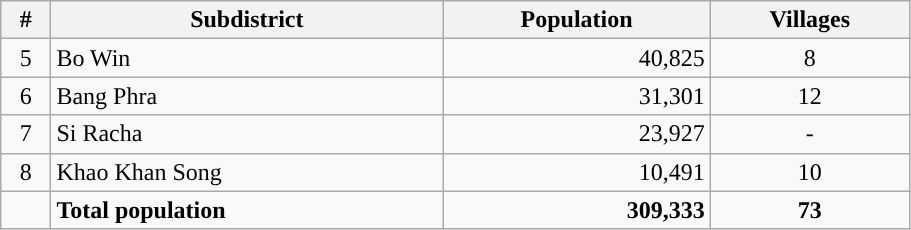<table class="wikitable" style="width:48%; display:inline-table;">
<tr>
<th>#</th>
<th>Subdistrict</th>
<th>Population</th>
<th>Villages</th>
</tr>
<tr>
<td style="text-align:center;">5</td>
<td>Bo Win</td>
<td style="text-align:right;">40,825</td>
<td style="text-align:center;">8</td>
</tr>
<tr>
<td style="text-align:center;">6</td>
<td>Bang Phra</td>
<td style="text-align:right;">31,301</td>
<td style="text-align:center;">12</td>
</tr>
<tr>
<td style="text-align:center;">7</td>
<td>Si Racha</td>
<td style="text-align:right;">23,927</td>
<td style="text-align:center;">-</td>
</tr>
<tr>
<td style="text-align:center;">8</td>
<td>Khao Khan Song</td>
<td style="text-align:right;">10,491</td>
<td style="text-align:center;">10</td>
</tr>
<tr>
<td></td>
<td><strong>Total population</strong></td>
<td style="text-align:right;"><strong>309,333</strong></td>
<td style="text-align:center;"><strong>73</strong></td>
</tr>
</table>
